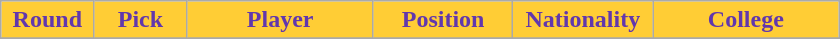<table class="wikitable sortable sortable">
<tr>
<th style="background:#ffcd35; color:#6137ad" width="10%">Round</th>
<th style="background:#ffcd35; color:#6137ad" width="10%">Pick</th>
<th style="background:#ffcd35; color:#6137ad" width="20%">Player</th>
<th style="background:#ffcd35; color:#6137ad" width="15%">Position</th>
<th style="background:#ffcd35; color:#6137ad" width="15%">Nationality</th>
<th style="background:#ffcd35; color:#6137ad" width="20%">College</th>
</tr>
<tr>
</tr>
</table>
